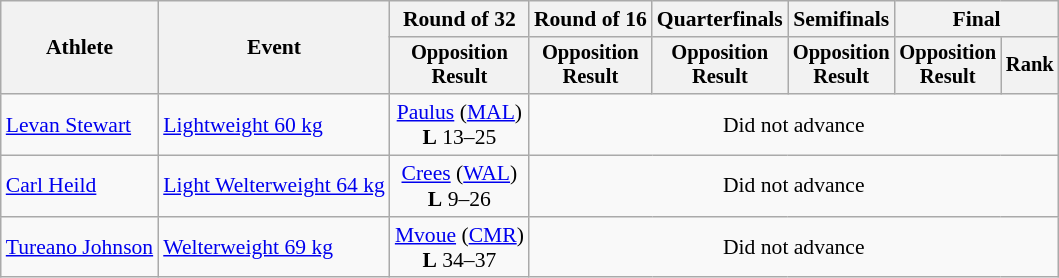<table class="wikitable" style="font-size:90%; text-align:center;">
<tr>
<th rowspan=2>Athlete</th>
<th rowspan=2>Event</th>
<th>Round of 32</th>
<th>Round of 16</th>
<th>Quarterfinals</th>
<th>Semifinals</th>
<th colspan=2>Final</th>
</tr>
<tr style="font-size:95%">
<th>Opposition<br>Result</th>
<th>Opposition<br>Result</th>
<th>Opposition<br>Result</th>
<th>Opposition<br>Result</th>
<th>Opposition<br>Result</th>
<th>Rank</th>
</tr>
<tr>
<td align=left><a href='#'>Levan Stewart</a></td>
<td align=left><a href='#'>Lightweight 60 kg</a></td>
<td> <a href='#'>Paulus</a> <span>(<a href='#'>MAL</a>)</span><br><strong>L</strong> 13–25</td>
<td colspan="5">Did not advance</td>
</tr>
<tr>
<td align=left><a href='#'>Carl Heild</a></td>
<td align=left><a href='#'>Light Welterweight 64 kg</a></td>
<td> <a href='#'>Crees</a> <span>(<a href='#'>WAL</a>)</span><br><strong>L</strong> 9–26</td>
<td colspan="5">Did not advance</td>
</tr>
<tr>
<td align=left><a href='#'>Tureano Johnson</a></td>
<td align=left><a href='#'>Welterweight 69 kg</a></td>
<td> <a href='#'>Mvoue</a> <span>(<a href='#'>CMR</a>)</span><br><strong>L</strong> 34–37</td>
<td colspan="5">Did not advance</td>
</tr>
</table>
